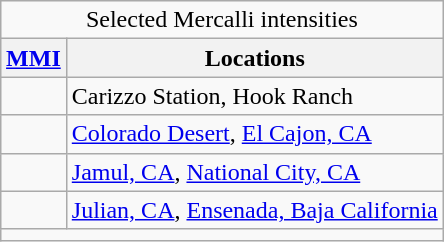<table style="float: right;" border="3" class="wikitable">
<tr>
<td colspan="2" style="text-align: center;">Selected Mercalli intensities</td>
</tr>
<tr>
<th><a href='#'>MMI</a></th>
<th>Locations</th>
</tr>
<tr>
<td></td>
<td>Carizzo Station, Hook Ranch</td>
</tr>
<tr>
<td></td>
<td><a href='#'>Colorado Desert</a>, <a href='#'>El Cajon, CA</a></td>
</tr>
<tr>
<td></td>
<td><a href='#'>Jamul, CA</a>, <a href='#'>National City, CA</a></td>
</tr>
<tr>
<td></td>
<td><a href='#'>Julian, CA</a>, <a href='#'>Ensenada, Baja California</a></td>
</tr>
<tr>
<td colspan="3" style="text-align: center;"><small></small></td>
</tr>
</table>
